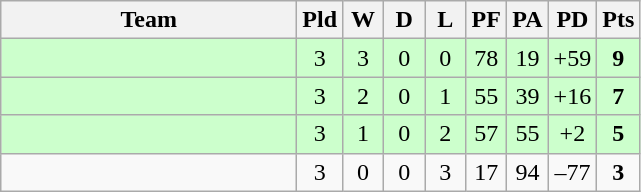<table class="wikitable" style="text-align:center;">
<tr>
<th width=190>Team</th>
<th width=20 abbr="Played">Pld</th>
<th width=20 abbr="Won">W</th>
<th width=20 abbr="Drawn">D</th>
<th width=20 abbr="Lost">L</th>
<th width=20 abbr="Points for">PF</th>
<th width=20 abbr="Points against">PA</th>
<th width=25 abbr="Points difference">PD</th>
<th width=20 abbr="Points">Pts</th>
</tr>
<tr style="background:#ccffcc">
<td align=left></td>
<td>3</td>
<td>3</td>
<td>0</td>
<td>0</td>
<td>78</td>
<td>19</td>
<td>+59</td>
<td><strong>9</strong></td>
</tr>
<tr style="background:#ccffcc">
<td align=left></td>
<td>3</td>
<td>2</td>
<td>0</td>
<td>1</td>
<td>55</td>
<td>39</td>
<td>+16</td>
<td><strong>7</strong></td>
</tr>
<tr style="background:#ccffcc">
<td align=left></td>
<td>3</td>
<td>1</td>
<td>0</td>
<td>2</td>
<td>57</td>
<td>55</td>
<td>+2</td>
<td><strong>5</strong></td>
</tr>
<tr>
<td align=left></td>
<td>3</td>
<td>0</td>
<td>0</td>
<td>3</td>
<td>17</td>
<td>94</td>
<td>–77</td>
<td><strong>3</strong></td>
</tr>
</table>
